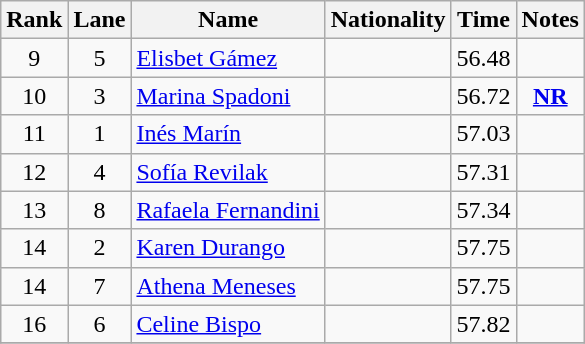<table class="wikitable sortable" style="text-align:center">
<tr>
<th>Rank</th>
<th>Lane</th>
<th>Name</th>
<th>Nationality</th>
<th>Time</th>
<th>Notes</th>
</tr>
<tr>
<td>9</td>
<td>5</td>
<td align="left"><a href='#'>Elisbet Gámez</a></td>
<td align="left"></td>
<td>56.48</td>
<td></td>
</tr>
<tr>
<td>10</td>
<td>3</td>
<td align="left"><a href='#'>Marina Spadoni</a></td>
<td align="left"></td>
<td>56.72</td>
<td><strong><a href='#'>NR</a></strong></td>
</tr>
<tr>
<td>11</td>
<td>1</td>
<td align="left"><a href='#'>Inés Marín</a></td>
<td align="left"></td>
<td>57.03</td>
<td></td>
</tr>
<tr>
<td>12</td>
<td>4</td>
<td align="left"><a href='#'>Sofía Revilak</a></td>
<td align="left"></td>
<td>57.31</td>
<td></td>
</tr>
<tr>
<td>13</td>
<td>8</td>
<td align="left"><a href='#'>Rafaela Fernandini</a></td>
<td align="left"></td>
<td>57.34</td>
<td></td>
</tr>
<tr>
<td>14</td>
<td>2</td>
<td align="left"><a href='#'>Karen Durango</a></td>
<td align="left"></td>
<td>57.75</td>
<td></td>
</tr>
<tr>
<td>14</td>
<td>7</td>
<td align="left"><a href='#'>Athena Meneses</a></td>
<td align="left"></td>
<td>57.75</td>
<td></td>
</tr>
<tr>
<td>16</td>
<td>6</td>
<td align="left"><a href='#'>Celine Bispo</a></td>
<td align="left"></td>
<td>57.82</td>
<td></td>
</tr>
<tr>
</tr>
</table>
